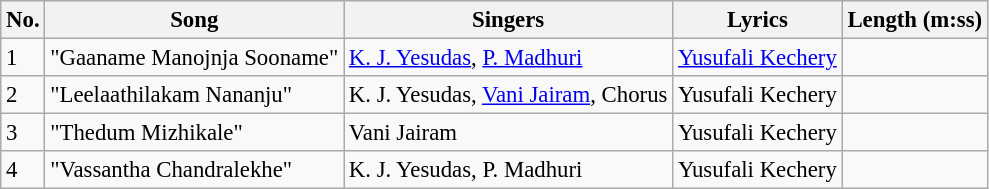<table class="wikitable" style="font-size:95%;">
<tr>
<th>No.</th>
<th>Song</th>
<th>Singers</th>
<th>Lyrics</th>
<th>Length (m:ss)</th>
</tr>
<tr>
<td>1</td>
<td>"Gaaname Manojnja Sooname"</td>
<td><a href='#'>K. J. Yesudas</a>, <a href='#'>P. Madhuri</a></td>
<td><a href='#'>Yusufali Kechery</a></td>
<td></td>
</tr>
<tr>
<td>2</td>
<td>"Leelaathilakam Nananju"</td>
<td>K. J. Yesudas, <a href='#'>Vani Jairam</a>, Chorus</td>
<td>Yusufali Kechery</td>
<td></td>
</tr>
<tr>
<td>3</td>
<td>"Thedum Mizhikale"</td>
<td>Vani Jairam</td>
<td>Yusufali Kechery</td>
<td></td>
</tr>
<tr>
<td>4</td>
<td>"Vassantha Chandralekhe"</td>
<td>K. J. Yesudas, P. Madhuri</td>
<td>Yusufali Kechery</td>
<td></td>
</tr>
</table>
